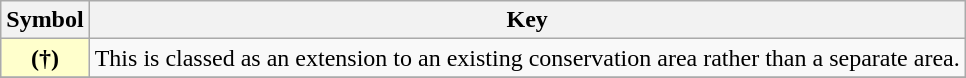<table class="wikitable" border="1">
<tr>
<th>Symbol</th>
<th>Key</th>
</tr>
<tr>
<th style="background:#FFFFCC">(†)</th>
<td>This is classed as an extension to an existing conservation area rather than a separate area.</td>
</tr>
<tr>
</tr>
</table>
